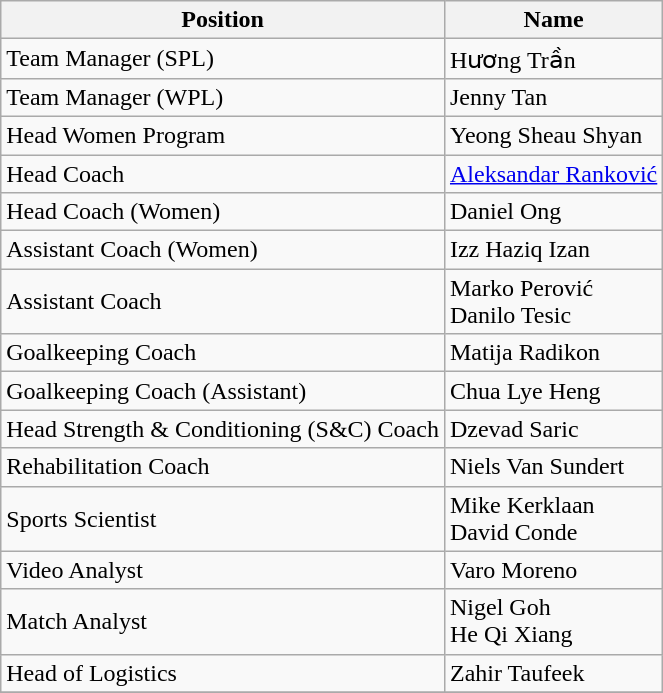<table class="wikitable">
<tr>
<th>Position</th>
<th>Name</th>
</tr>
<tr>
<td>Team Manager (SPL)</td>
<td> Hương Trần</td>
</tr>
<tr>
<td>Team Manager (WPL)</td>
<td> Jenny Tan</td>
</tr>
<tr>
<td>Head Women Program</td>
<td> Yeong Sheau Shyan</td>
</tr>
<tr>
<td>Head Coach</td>
<td> <a href='#'>Aleksandar Ranković</a></td>
</tr>
<tr>
<td>Head Coach (Women)</td>
<td> Daniel Ong</td>
</tr>
<tr>
<td>Assistant Coach (Women)</td>
<td> Izz Haziq Izan</td>
</tr>
<tr>
<td>Assistant Coach</td>
<td> Marko Perović <br>  Danilo Tesic</td>
</tr>
<tr>
<td>Goalkeeping Coach</td>
<td> Matija Radikon</td>
</tr>
<tr>
<td>Goalkeeping Coach (Assistant)</td>
<td> Chua Lye Heng</td>
</tr>
<tr>
<td>Head Strength & Conditioning (S&C) Coach</td>
<td> Dzevad Saric</td>
</tr>
<tr>
<td>Rehabilitation Coach</td>
<td>  Niels Van Sundert</td>
</tr>
<tr>
<td>Sports Scientist</td>
<td> Mike Kerklaan <br>  David Conde</td>
</tr>
<tr>
<td>Video Analyst</td>
<td> Varo Moreno</td>
</tr>
<tr>
<td>Match Analyst</td>
<td> Nigel Goh <br>  He Qi Xiang</td>
</tr>
<tr>
<td>Head of Logistics</td>
<td> Zahir Taufeek</td>
</tr>
<tr>
</tr>
</table>
